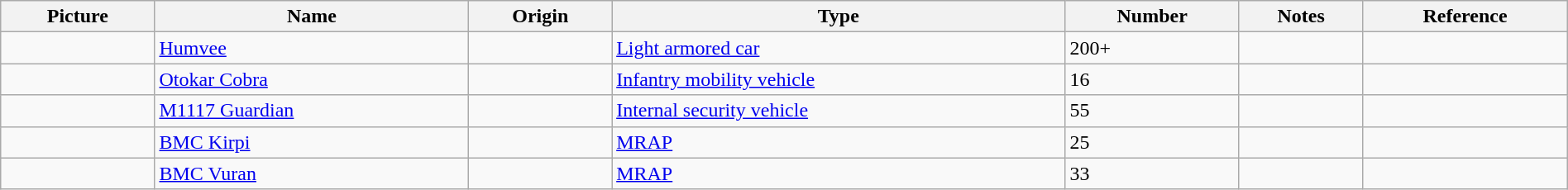<table class="wikitable" style="width:100%;">
<tr>
<th>Picture</th>
<th>Name</th>
<th>Origin</th>
<th>Type</th>
<th>Number</th>
<th>Notes</th>
<th>Reference</th>
</tr>
<tr>
<td></td>
<td><a href='#'>Humvee</a></td>
<td></td>
<td><a href='#'>Light armored car</a></td>
<td>200+</td>
<td></td>
<td></td>
</tr>
<tr>
<td></td>
<td><a href='#'>Otokar Cobra</a></td>
<td></td>
<td><a href='#'>Infantry mobility vehicle</a></td>
<td>16</td>
<td></td>
<td></td>
</tr>
<tr>
<td></td>
<td><a href='#'>M1117 Guardian</a></td>
<td></td>
<td><a href='#'>Internal security vehicle</a></td>
<td>55</td>
<td></td>
<td></td>
</tr>
<tr>
<td></td>
<td><a href='#'>BMC Kirpi</a></td>
<td></td>
<td><a href='#'>MRAP</a></td>
<td>25</td>
<td></td>
<td></td>
</tr>
<tr>
<td></td>
<td><a href='#'>BMC Vuran</a></td>
<td></td>
<td><a href='#'>MRAP</a></td>
<td>33</td>
<td></td>
<td></td>
</tr>
</table>
